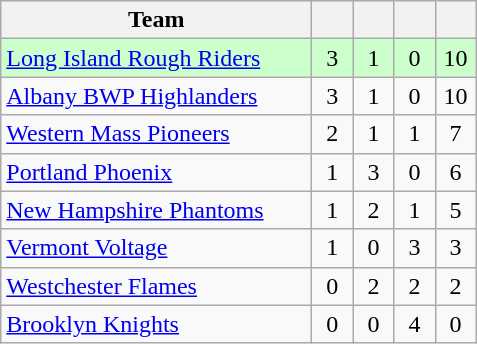<table class="wikitable" style="text-align: center">
<tr>
<th style="width:200px;">Team</th>
<th style="width:20px;"></th>
<th style="width:20px;"></th>
<th style="width:20px;"></th>
<th style="width:20px;"></th>
</tr>
<tr style="background:#cfc;">
<td align="left"><a href='#'>Long Island Rough Riders</a></td>
<td>3</td>
<td>1</td>
<td>0</td>
<td>10</td>
</tr>
<tr>
<td align="left"><a href='#'>Albany BWP Highlanders</a></td>
<td>3</td>
<td>1</td>
<td>0</td>
<td>10</td>
</tr>
<tr>
<td align="left"><a href='#'>Western Mass Pioneers</a></td>
<td>2</td>
<td>1</td>
<td>1</td>
<td>7</td>
</tr>
<tr>
<td align="left"><a href='#'>Portland Phoenix</a></td>
<td>1</td>
<td>3</td>
<td>0</td>
<td>6</td>
</tr>
<tr>
<td align="left"><a href='#'>New Hampshire Phantoms</a></td>
<td>1</td>
<td>2</td>
<td>1</td>
<td>5</td>
</tr>
<tr>
<td align="left"><a href='#'>Vermont Voltage</a></td>
<td>1</td>
<td>0</td>
<td>3</td>
<td>3</td>
</tr>
<tr>
<td align="left"><a href='#'>Westchester Flames</a></td>
<td>0</td>
<td>2</td>
<td>2</td>
<td>2</td>
</tr>
<tr>
<td align="left"><a href='#'>Brooklyn Knights</a></td>
<td>0</td>
<td>0</td>
<td>4</td>
<td>0</td>
</tr>
</table>
